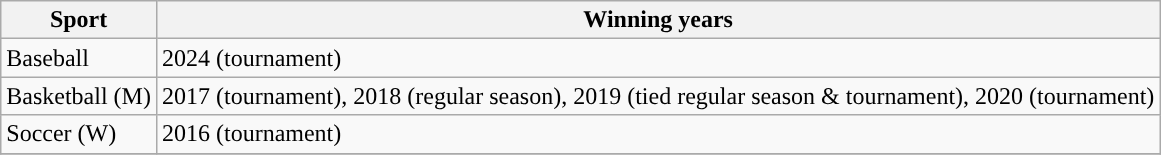<table class="wikitable">
<tr>
<th width=px>Sport</th>
<th width=px>Winning years</th>
</tr>
<tr>
<td>Baseball</td>
<td>2024 (tournament)</td>
</tr>
<tr>
<td>Basketball (M)</td>
<td>2017 (tournament), 2018 (regular season), 2019 (tied regular season & tournament), 2020 (tournament)</td>
</tr>
<tr>
<td>Soccer (W)</td>
<td>2016 (tournament)</td>
</tr>
<tr>
</tr>
</table>
